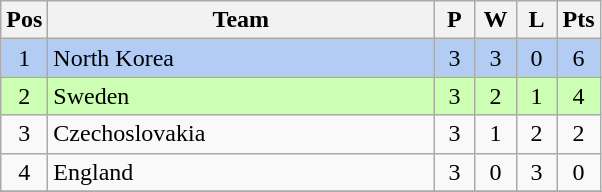<table class="wikitable" style="font-size: 100%">
<tr>
<th width=15>Pos</th>
<th width=250>Team</th>
<th width=20>P</th>
<th width=20>W</th>
<th width=20>L</th>
<th width=20>Pts</th>
</tr>
<tr align=center style="background: #b2ccf4;">
<td>1</td>
<td align="left"> North Korea</td>
<td>3</td>
<td>3</td>
<td>0</td>
<td>6</td>
</tr>
<tr align=center style="background: #ccffb3;">
<td>2</td>
<td align="left"> Sweden</td>
<td>3</td>
<td>2</td>
<td>1</td>
<td>4</td>
</tr>
<tr align=center>
<td>3</td>
<td align="left"> Czechoslovakia</td>
<td>3</td>
<td>1</td>
<td>2</td>
<td>2</td>
</tr>
<tr align=center>
<td>4</td>
<td align="left"> England</td>
<td>3</td>
<td>0</td>
<td>3</td>
<td>0</td>
</tr>
<tr align=center>
</tr>
</table>
